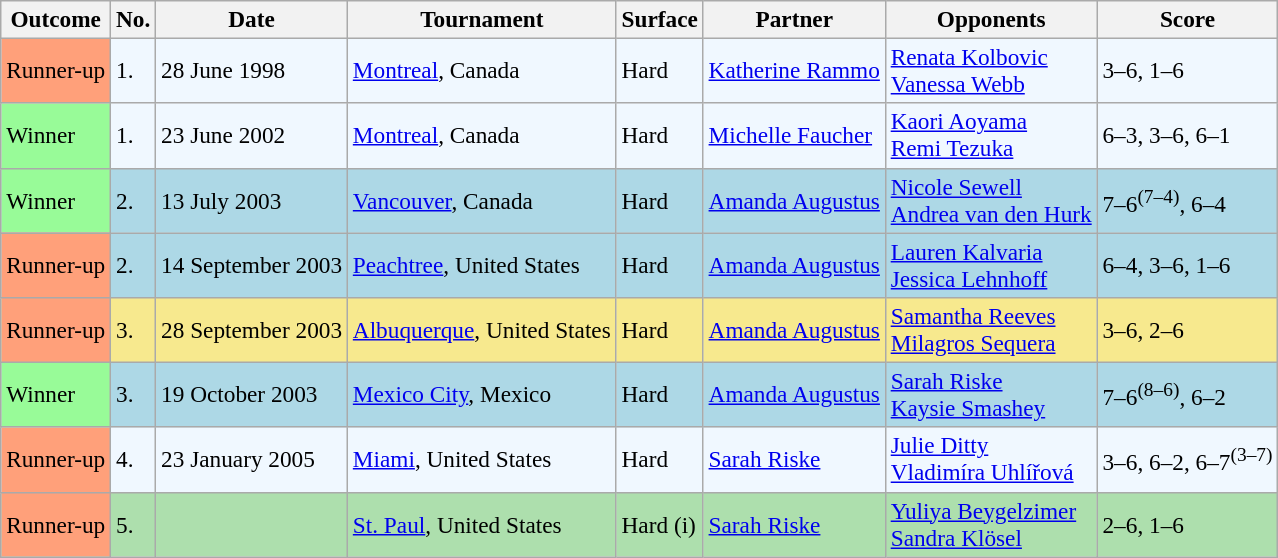<table class="sortable wikitable" style=font-size:97%>
<tr>
<th>Outcome</th>
<th>No.</th>
<th>Date</th>
<th>Tournament</th>
<th>Surface</th>
<th>Partner</th>
<th>Opponents</th>
<th>Score</th>
</tr>
<tr bgcolor="#f0f8ff">
<td bgcolor="FFA07A">Runner-up</td>
<td>1.</td>
<td>28 June 1998</td>
<td><a href='#'>Montreal</a>, Canada</td>
<td>Hard</td>
<td> <a href='#'>Katherine Rammo</a></td>
<td> <a href='#'>Renata Kolbovic</a><br> <a href='#'>Vanessa Webb</a></td>
<td>3–6, 1–6</td>
</tr>
<tr bgcolor="#f0f8ff">
<td style="background:#98fb98;">Winner</td>
<td>1.</td>
<td>23 June 2002</td>
<td><a href='#'>Montreal</a>, Canada</td>
<td>Hard</td>
<td> <a href='#'>Michelle Faucher</a></td>
<td> <a href='#'>Kaori Aoyama</a> <br>  <a href='#'>Remi Tezuka</a></td>
<td>6–3, 3–6, 6–1</td>
</tr>
<tr bgcolor=lightblue>
<td style="background:#98fb98;">Winner</td>
<td>2.</td>
<td>13 July 2003</td>
<td><a href='#'>Vancouver</a>, Canada</td>
<td>Hard</td>
<td> <a href='#'>Amanda Augustus</a></td>
<td> <a href='#'>Nicole Sewell</a><br>  <a href='#'>Andrea van den Hurk</a></td>
<td>7–6<sup>(7–4)</sup>, 6–4</td>
</tr>
<tr bgcolor=lightblue>
<td bgcolor="FFA07A">Runner-up</td>
<td>2.</td>
<td>14 September 2003</td>
<td><a href='#'>Peachtree</a>, United States</td>
<td>Hard</td>
<td> <a href='#'>Amanda Augustus</a></td>
<td> <a href='#'>Lauren Kalvaria</a><br>  <a href='#'>Jessica Lehnhoff</a></td>
<td>6–4, 3–6, 1–6</td>
</tr>
<tr style="background:#f7e98e;">
<td bgcolor="FFA07A">Runner-up</td>
<td>3.</td>
<td>28 September 2003</td>
<td><a href='#'>Albuquerque</a>, United States</td>
<td>Hard</td>
<td> <a href='#'>Amanda Augustus</a></td>
<td> <a href='#'>Samantha Reeves</a> <br>  <a href='#'>Milagros Sequera</a></td>
<td>3–6, 2–6</td>
</tr>
<tr bgcolor=lightblue>
<td style="background:#98fb98;">Winner</td>
<td>3.</td>
<td>19 October 2003</td>
<td><a href='#'>Mexico City</a>, Mexico</td>
<td>Hard</td>
<td> <a href='#'>Amanda Augustus</a></td>
<td> <a href='#'>Sarah Riske</a><br>  <a href='#'>Kaysie Smashey</a></td>
<td>7–6<sup>(8–6)</sup>, 6–2</td>
</tr>
<tr bgcolor="#f0f8ff">
<td bgcolor="FFA07A">Runner-up</td>
<td>4.</td>
<td>23 January 2005</td>
<td><a href='#'>Miami</a>, United States</td>
<td>Hard</td>
<td> <a href='#'>Sarah Riske</a></td>
<td> <a href='#'>Julie Ditty</a><br>  <a href='#'>Vladimíra Uhlířová</a></td>
<td>3–6, 6–2, 6–7<sup>(3–7)</sup></td>
</tr>
<tr style="background:#addfad;">
<td bgcolor="FFA07A">Runner-up</td>
<td>5.</td>
<td></td>
<td><a href='#'>St. Paul</a>, United States</td>
<td>Hard (i)</td>
<td> <a href='#'>Sarah Riske</a></td>
<td> <a href='#'>Yuliya Beygelzimer</a> <br>  <a href='#'>Sandra Klösel</a></td>
<td>2–6, 1–6</td>
</tr>
</table>
